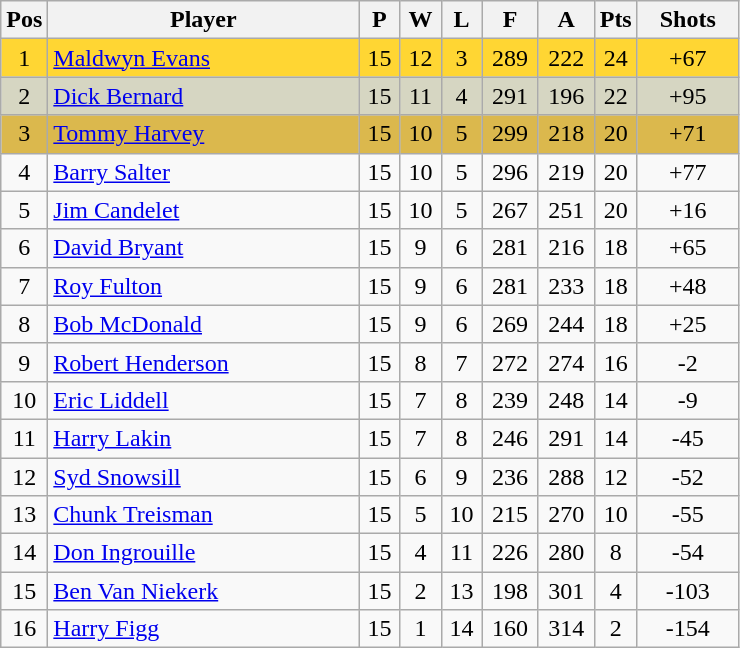<table class="wikitable" style="font-size: 100%">
<tr>
<th width=20>Pos</th>
<th width=200>Player</th>
<th width=20>P</th>
<th width=20>W</th>
<th width=20>L</th>
<th width=30>F</th>
<th width=30>A</th>
<th width=20>Pts</th>
<th width=60>Shots</th>
</tr>
<tr align=center style="background: #FFD633;">
<td>1</td>
<td align="left"> <a href='#'>Maldwyn Evans</a></td>
<td>15</td>
<td>12</td>
<td>3</td>
<td>289</td>
<td>222</td>
<td>24</td>
<td>+67</td>
</tr>
<tr align=center style="background: #D6D6C2;">
<td>2</td>
<td align="left"> <a href='#'>Dick Bernard</a></td>
<td>15</td>
<td>11</td>
<td>4</td>
<td>291</td>
<td>196</td>
<td>22</td>
<td>+95</td>
</tr>
<tr align=center style="background: #DBB84D;">
<td>3</td>
<td align="left"> <a href='#'>Tommy Harvey</a></td>
<td>15</td>
<td>10</td>
<td>5</td>
<td>299</td>
<td>218</td>
<td>20</td>
<td>+71</td>
</tr>
<tr align=center>
<td>4</td>
<td align="left"> <a href='#'>Barry Salter</a></td>
<td>15</td>
<td>10</td>
<td>5</td>
<td>296</td>
<td>219</td>
<td>20</td>
<td>+77</td>
</tr>
<tr align=center>
<td>5</td>
<td align="left"> <a href='#'>Jim Candelet</a></td>
<td>15</td>
<td>10</td>
<td>5</td>
<td>267</td>
<td>251</td>
<td>20</td>
<td>+16</td>
</tr>
<tr align=center>
<td>6</td>
<td align="left"> <a href='#'>David Bryant</a></td>
<td>15</td>
<td>9</td>
<td>6</td>
<td>281</td>
<td>216</td>
<td>18</td>
<td>+65</td>
</tr>
<tr align=center>
<td>7</td>
<td align="left"> <a href='#'>Roy Fulton</a></td>
<td>15</td>
<td>9</td>
<td>6</td>
<td>281</td>
<td>233</td>
<td>18</td>
<td>+48</td>
</tr>
<tr align=center>
<td>8</td>
<td align="left"> <a href='#'> Bob McDonald</a></td>
<td>15</td>
<td>9</td>
<td>6</td>
<td>269</td>
<td>244</td>
<td>18</td>
<td>+25</td>
</tr>
<tr align=center>
<td>9</td>
<td align="left"> <a href='#'>Robert Henderson</a></td>
<td>15</td>
<td>8</td>
<td>7</td>
<td>272</td>
<td>274</td>
<td>16</td>
<td>-2</td>
</tr>
<tr align=center>
<td>10</td>
<td align="left"> <a href='#'>Eric Liddell</a></td>
<td>15</td>
<td>7</td>
<td>8</td>
<td>239</td>
<td>248</td>
<td>14</td>
<td>-9</td>
</tr>
<tr align=center>
<td>11</td>
<td align="left"> <a href='#'>Harry Lakin</a></td>
<td>15</td>
<td>7</td>
<td>8</td>
<td>246</td>
<td>291</td>
<td>14</td>
<td>-45</td>
</tr>
<tr align=center>
<td>12</td>
<td align="left"> <a href='#'>Syd Snowsill</a></td>
<td>15</td>
<td>6</td>
<td>9</td>
<td>236</td>
<td>288</td>
<td>12</td>
<td>-52</td>
</tr>
<tr align=center>
<td>13</td>
<td align="left"> <a href='#'>Chunk Treisman</a></td>
<td>15</td>
<td>5</td>
<td>10</td>
<td>215</td>
<td>270</td>
<td>10</td>
<td>-55</td>
</tr>
<tr align=center>
<td>14</td>
<td align="left"> <a href='#'>Don Ingrouille</a></td>
<td>15</td>
<td>4</td>
<td>11</td>
<td>226</td>
<td>280</td>
<td>8</td>
<td>-54</td>
</tr>
<tr align=center>
<td>15</td>
<td align="left"> <a href='#'>Ben Van Niekerk</a></td>
<td>15</td>
<td>2</td>
<td>13</td>
<td>198</td>
<td>301</td>
<td>4</td>
<td>-103</td>
</tr>
<tr align=center>
<td>16</td>
<td align="left"> <a href='#'>Harry Figg</a></td>
<td>15</td>
<td>1</td>
<td>14</td>
<td>160</td>
<td>314</td>
<td>2</td>
<td>-154</td>
</tr>
</table>
